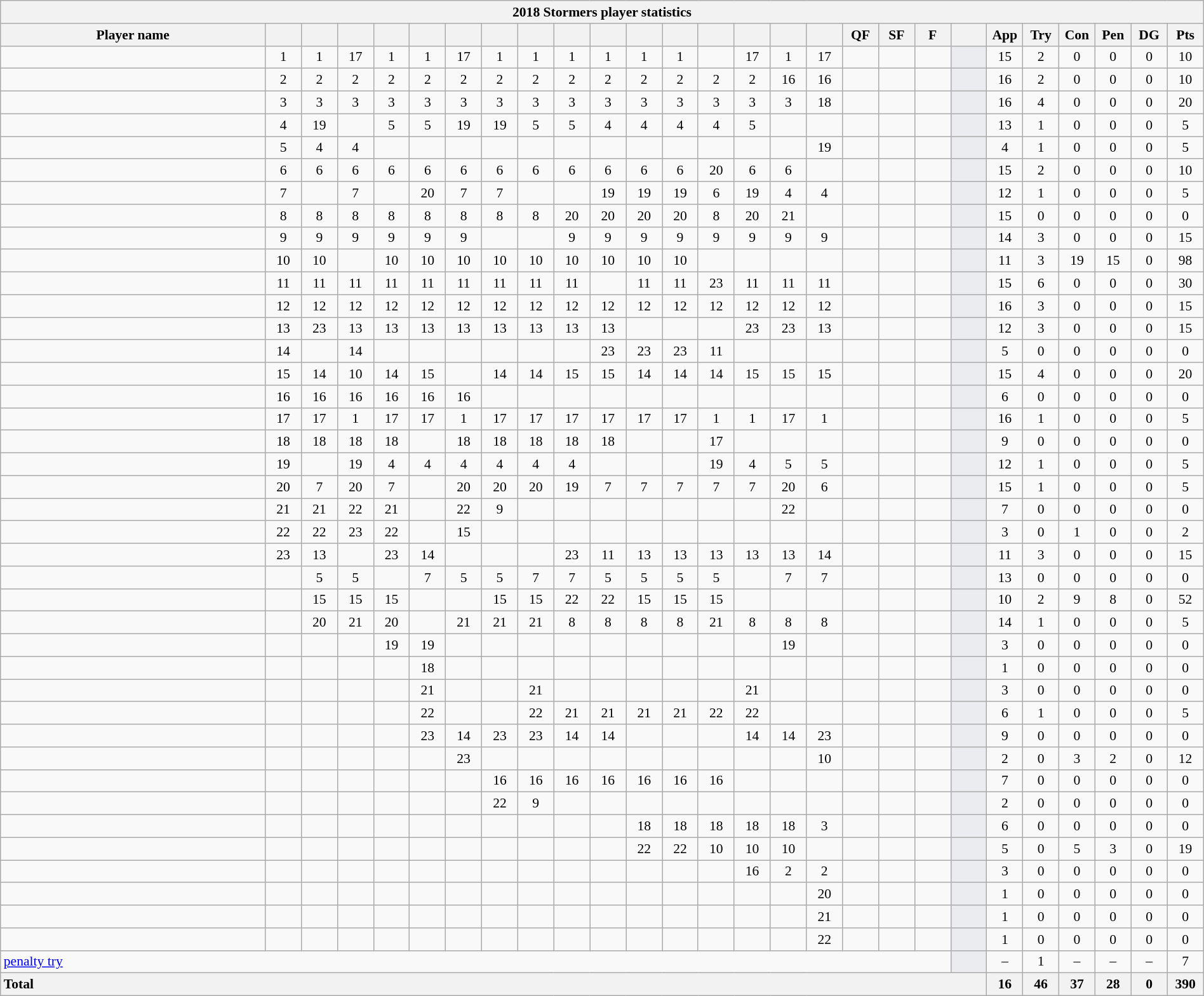<table class="wikitable sortable" style="text-align:center; font-size:90%; width:100%">
<tr>
<th colspan="100%">2018 Stormers player statistics</th>
</tr>
<tr>
<th style="width:22%;">Player name</th>
<th style="width:3%;"></th>
<th style="width:3%;"></th>
<th style="width:3%;"></th>
<th style="width:3%;"></th>
<th style="width:3%;"></th>
<th style="width:3%;"></th>
<th style="width:3%;"></th>
<th style="width:3%;"></th>
<th style="width:3%;"></th>
<th style="width:3%;"></th>
<th style="width:3%;"></th>
<th style="width:3%;"></th>
<th style="width:3%;"></th>
<th style="width:3%;"></th>
<th style="width:3%;"></th>
<th style="width:3%;"></th>
<th style="width:3%;">QF</th>
<th style="width:3%;">SF</th>
<th style="width:3%;">F</th>
<th style="width:3%;"></th>
<th style="width:3%;">App</th>
<th style="width:3%;">Try</th>
<th style="width:3%;">Con</th>
<th style="width:3%;">Pen</th>
<th style="width:3%;">DG</th>
<th style="width:3%;">Pts</th>
</tr>
<tr>
<td style="text-align:left;"></td>
<td>1</td>
<td>1</td>
<td>17 </td>
<td>1</td>
<td>1</td>
<td>17 </td>
<td>1</td>
<td>1</td>
<td>1</td>
<td>1</td>
<td>1</td>
<td>1</td>
<td></td>
<td>17 </td>
<td>1</td>
<td>17 </td>
<td></td>
<td></td>
<td></td>
<td style="background:#EBECF0;"></td>
<td>15</td>
<td>2</td>
<td>0</td>
<td>0</td>
<td>0</td>
<td>10</td>
</tr>
<tr>
<td style="text-align:left;"></td>
<td>2</td>
<td>2</td>
<td>2</td>
<td>2</td>
<td>2</td>
<td>2</td>
<td>2</td>
<td>2</td>
<td>2</td>
<td>2</td>
<td>2</td>
<td>2</td>
<td>2</td>
<td>2</td>
<td>16 </td>
<td>16 </td>
<td></td>
<td></td>
<td></td>
<td style="background:#EBECF0;"></td>
<td>16</td>
<td>2</td>
<td>0</td>
<td>0</td>
<td>0</td>
<td>10</td>
</tr>
<tr>
<td style="text-align:left;"></td>
<td>3</td>
<td>3</td>
<td>3</td>
<td>3</td>
<td>3</td>
<td>3</td>
<td>3</td>
<td>3</td>
<td>3</td>
<td>3</td>
<td>3</td>
<td>3</td>
<td>3</td>
<td>3</td>
<td>3</td>
<td>18 </td>
<td></td>
<td></td>
<td></td>
<td style="background:#EBECF0;"></td>
<td>16</td>
<td>4</td>
<td>0</td>
<td>0</td>
<td>0</td>
<td>20</td>
</tr>
<tr>
<td style="text-align:left;"></td>
<td>4</td>
<td>19 </td>
<td></td>
<td>5</td>
<td>5</td>
<td>19 </td>
<td>19 </td>
<td>5</td>
<td>5</td>
<td>4</td>
<td>4</td>
<td>4</td>
<td>4</td>
<td>5</td>
<td></td>
<td></td>
<td></td>
<td></td>
<td></td>
<td style="background:#EBECF0;"></td>
<td>13</td>
<td>1</td>
<td>0</td>
<td>0</td>
<td>0</td>
<td>5</td>
</tr>
<tr>
<td style="text-align:left;"></td>
<td>5</td>
<td>4</td>
<td>4</td>
<td></td>
<td></td>
<td></td>
<td></td>
<td></td>
<td></td>
<td></td>
<td></td>
<td></td>
<td></td>
<td></td>
<td></td>
<td>19 </td>
<td></td>
<td></td>
<td></td>
<td style="background:#EBECF0;"></td>
<td>4</td>
<td>1</td>
<td>0</td>
<td>0</td>
<td>0</td>
<td>5</td>
</tr>
<tr>
<td style="text-align:left;"></td>
<td>6</td>
<td>6</td>
<td>6</td>
<td>6</td>
<td>6</td>
<td>6</td>
<td>6</td>
<td>6</td>
<td>6</td>
<td>6</td>
<td>6</td>
<td>6</td>
<td>20 </td>
<td>6</td>
<td>6</td>
<td></td>
<td></td>
<td></td>
<td></td>
<td style="background:#EBECF0;"></td>
<td>15</td>
<td>2</td>
<td>0</td>
<td>0</td>
<td>0</td>
<td>10</td>
</tr>
<tr>
<td style="text-align:left;"></td>
<td>7</td>
<td></td>
<td>7</td>
<td></td>
<td>20 </td>
<td>7</td>
<td>7</td>
<td></td>
<td></td>
<td>19 </td>
<td>19 </td>
<td>19 </td>
<td>6</td>
<td>19 </td>
<td>4</td>
<td>4</td>
<td></td>
<td></td>
<td></td>
<td style="background:#EBECF0;"></td>
<td>12</td>
<td>1</td>
<td>0</td>
<td>0</td>
<td>0</td>
<td>5</td>
</tr>
<tr>
<td style="text-align:left;"></td>
<td>8</td>
<td>8</td>
<td>8</td>
<td>8</td>
<td>8</td>
<td>8</td>
<td>8</td>
<td>8</td>
<td>20 </td>
<td>20 </td>
<td>20 </td>
<td>20 </td>
<td>8</td>
<td>20 </td>
<td>21 </td>
<td></td>
<td></td>
<td></td>
<td></td>
<td style="background:#EBECF0;"></td>
<td>15</td>
<td>0</td>
<td>0</td>
<td>0</td>
<td>0</td>
<td>0</td>
</tr>
<tr>
<td style="text-align:left;"></td>
<td>9</td>
<td>9</td>
<td>9</td>
<td>9</td>
<td>9</td>
<td>9</td>
<td></td>
<td></td>
<td>9</td>
<td>9</td>
<td>9</td>
<td>9</td>
<td>9</td>
<td>9</td>
<td>9</td>
<td>9</td>
<td></td>
<td></td>
<td></td>
<td style="background:#EBECF0;"></td>
<td>14</td>
<td>3</td>
<td>0</td>
<td>0</td>
<td>0</td>
<td>15</td>
</tr>
<tr>
<td style="text-align:left;"></td>
<td>10</td>
<td>10</td>
<td></td>
<td>10</td>
<td>10</td>
<td>10</td>
<td>10</td>
<td>10</td>
<td>10</td>
<td>10</td>
<td>10</td>
<td>10</td>
<td></td>
<td></td>
<td></td>
<td></td>
<td></td>
<td></td>
<td></td>
<td style="background:#EBECF0;"></td>
<td>11</td>
<td>3</td>
<td>19</td>
<td>15</td>
<td>0</td>
<td>98</td>
</tr>
<tr>
<td style="text-align:left;"></td>
<td>11</td>
<td>11</td>
<td>11</td>
<td>11</td>
<td>11</td>
<td>11</td>
<td>11</td>
<td>11</td>
<td>11</td>
<td></td>
<td>11</td>
<td>11</td>
<td>23 </td>
<td>11</td>
<td>11</td>
<td>11</td>
<td></td>
<td></td>
<td></td>
<td style="background:#EBECF0;"></td>
<td>15</td>
<td>6</td>
<td>0</td>
<td>0</td>
<td>0</td>
<td>30</td>
</tr>
<tr>
<td style="text-align:left;"></td>
<td>12</td>
<td>12</td>
<td>12</td>
<td>12</td>
<td>12</td>
<td>12</td>
<td>12</td>
<td>12</td>
<td>12</td>
<td>12</td>
<td>12</td>
<td>12</td>
<td>12</td>
<td>12</td>
<td>12</td>
<td>12</td>
<td></td>
<td></td>
<td></td>
<td style="background:#EBECF0;"></td>
<td>16</td>
<td>3</td>
<td>0</td>
<td>0</td>
<td>0</td>
<td>15</td>
</tr>
<tr>
<td style="text-align:left;"></td>
<td>13</td>
<td>23 </td>
<td>13</td>
<td>13</td>
<td>13</td>
<td>13</td>
<td>13</td>
<td>13</td>
<td>13</td>
<td>13</td>
<td></td>
<td></td>
<td></td>
<td>23</td>
<td>23 </td>
<td>13</td>
<td></td>
<td></td>
<td></td>
<td style="background:#EBECF0;"></td>
<td>12</td>
<td>3</td>
<td>0</td>
<td>0</td>
<td>0</td>
<td>15</td>
</tr>
<tr>
<td style="text-align:left;"></td>
<td>14</td>
<td></td>
<td>14</td>
<td></td>
<td></td>
<td></td>
<td></td>
<td></td>
<td></td>
<td>23 </td>
<td>23</td>
<td>23 </td>
<td>11</td>
<td></td>
<td></td>
<td></td>
<td></td>
<td></td>
<td></td>
<td style="background:#EBECF0;"></td>
<td>5</td>
<td>0</td>
<td>0</td>
<td>0</td>
<td>0</td>
<td>0</td>
</tr>
<tr>
<td style="text-align:left;"></td>
<td>15</td>
<td>14</td>
<td>10</td>
<td>14</td>
<td>15</td>
<td></td>
<td>14</td>
<td>14</td>
<td>15</td>
<td>15</td>
<td>14</td>
<td>14</td>
<td>14</td>
<td>15</td>
<td>15</td>
<td>15</td>
<td></td>
<td></td>
<td></td>
<td style="background:#EBECF0;"></td>
<td>15</td>
<td>4</td>
<td>0</td>
<td>0</td>
<td>0</td>
<td>20</td>
</tr>
<tr>
<td style="text-align:left;"></td>
<td>16 </td>
<td>16 </td>
<td>16 </td>
<td>16 </td>
<td>16 </td>
<td>16 </td>
<td></td>
<td></td>
<td></td>
<td></td>
<td></td>
<td></td>
<td></td>
<td></td>
<td></td>
<td></td>
<td></td>
<td></td>
<td></td>
<td style="background:#EBECF0;"></td>
<td>6</td>
<td>0</td>
<td>0</td>
<td>0</td>
<td>0</td>
<td>0</td>
</tr>
<tr>
<td style="text-align:left;"></td>
<td>17 </td>
<td>17 </td>
<td>1</td>
<td>17 </td>
<td>17 </td>
<td>1</td>
<td>17 </td>
<td>17 </td>
<td>17 </td>
<td>17 </td>
<td>17 </td>
<td>17 </td>
<td>1</td>
<td>1</td>
<td>17 </td>
<td>1</td>
<td></td>
<td></td>
<td></td>
<td style="background:#EBECF0;"></td>
<td>16</td>
<td>1</td>
<td>0</td>
<td>0</td>
<td>0</td>
<td>5</td>
</tr>
<tr>
<td style="text-align:left;"></td>
<td>18 </td>
<td>18 </td>
<td>18 </td>
<td>18 </td>
<td></td>
<td>18 </td>
<td>18 </td>
<td>18 </td>
<td>18 </td>
<td>18 </td>
<td></td>
<td></td>
<td>17</td>
<td></td>
<td></td>
<td></td>
<td></td>
<td></td>
<td></td>
<td style="background:#EBECF0;"></td>
<td>9</td>
<td>0</td>
<td>0</td>
<td>0</td>
<td>0</td>
<td>0</td>
</tr>
<tr>
<td style="text-align:left;"></td>
<td>19 </td>
<td></td>
<td>19 </td>
<td>4</td>
<td>4</td>
<td>4</td>
<td>4</td>
<td>4</td>
<td>4</td>
<td></td>
<td></td>
<td></td>
<td>19 </td>
<td>4</td>
<td>5</td>
<td>5</td>
<td></td>
<td></td>
<td></td>
<td style="background:#EBECF0;"></td>
<td>12</td>
<td>1</td>
<td>0</td>
<td>0</td>
<td>0</td>
<td>5</td>
</tr>
<tr>
<td style="text-align:left;"></td>
<td>20 </td>
<td>7</td>
<td>20 </td>
<td>7</td>
<td></td>
<td>20 </td>
<td>20 </td>
<td>20 </td>
<td>19 </td>
<td>7</td>
<td>7</td>
<td>7</td>
<td>7</td>
<td>7</td>
<td>20 </td>
<td>6</td>
<td></td>
<td></td>
<td></td>
<td style="background:#EBECF0;"></td>
<td>15</td>
<td>1</td>
<td>0</td>
<td>0</td>
<td>0</td>
<td>5</td>
</tr>
<tr>
<td style="text-align:left;"></td>
<td>21 </td>
<td>21 </td>
<td>22 </td>
<td>21 </td>
<td></td>
<td>22 </td>
<td>9</td>
<td></td>
<td></td>
<td></td>
<td></td>
<td></td>
<td></td>
<td></td>
<td>22 </td>
<td></td>
<td></td>
<td></td>
<td></td>
<td style="background:#EBECF0;"></td>
<td>7</td>
<td>0</td>
<td>0</td>
<td>0</td>
<td>0</td>
<td>0</td>
</tr>
<tr>
<td style="text-align:left;"></td>
<td>22</td>
<td>22 </td>
<td>23 </td>
<td>22</td>
<td></td>
<td>15</td>
<td></td>
<td></td>
<td></td>
<td></td>
<td></td>
<td></td>
<td></td>
<td></td>
<td></td>
<td></td>
<td></td>
<td></td>
<td></td>
<td style="background:#EBECF0;"></td>
<td>3</td>
<td>0</td>
<td>1</td>
<td>0</td>
<td>0</td>
<td>2</td>
</tr>
<tr>
<td style="text-align:left;"></td>
<td>23</td>
<td>13</td>
<td></td>
<td>23 </td>
<td>14</td>
<td></td>
<td></td>
<td></td>
<td>23 </td>
<td>11</td>
<td>13</td>
<td>13</td>
<td>13</td>
<td>13</td>
<td>13</td>
<td>14</td>
<td></td>
<td></td>
<td></td>
<td style="background:#EBECF0;"></td>
<td>11</td>
<td>3</td>
<td>0</td>
<td>0</td>
<td>0</td>
<td>15</td>
</tr>
<tr>
<td style="text-align:left;"></td>
<td></td>
<td>5</td>
<td>5</td>
<td></td>
<td>7</td>
<td>5</td>
<td>5</td>
<td>7</td>
<td>7</td>
<td>5</td>
<td>5</td>
<td>5</td>
<td>5</td>
<td></td>
<td>7</td>
<td>7</td>
<td></td>
<td></td>
<td></td>
<td style="background:#EBECF0;"></td>
<td>13</td>
<td>0</td>
<td>0</td>
<td>0</td>
<td>0</td>
<td>0</td>
</tr>
<tr>
<td style="text-align:left;"></td>
<td></td>
<td>15</td>
<td>15</td>
<td>15</td>
<td></td>
<td></td>
<td>15</td>
<td>15</td>
<td>22 </td>
<td>22 </td>
<td>15</td>
<td>15</td>
<td>15</td>
<td></td>
<td></td>
<td></td>
<td></td>
<td></td>
<td></td>
<td style="background:#EBECF0;"></td>
<td>10</td>
<td>2</td>
<td>9</td>
<td>8</td>
<td>0</td>
<td>52</td>
</tr>
<tr>
<td style="text-align:left;"></td>
<td></td>
<td>20 </td>
<td>21 </td>
<td>20 </td>
<td></td>
<td>21 </td>
<td>21 </td>
<td>21 </td>
<td>8</td>
<td>8</td>
<td>8</td>
<td>8</td>
<td>21 </td>
<td>8</td>
<td>8</td>
<td>8</td>
<td></td>
<td></td>
<td></td>
<td style="background:#EBECF0;"></td>
<td>14</td>
<td>1</td>
<td>0</td>
<td>0</td>
<td>0</td>
<td>5</td>
</tr>
<tr>
<td style="text-align:left;"></td>
<td></td>
<td></td>
<td></td>
<td>19 </td>
<td>19 </td>
<td></td>
<td></td>
<td></td>
<td></td>
<td></td>
<td></td>
<td></td>
<td></td>
<td></td>
<td>19 </td>
<td></td>
<td></td>
<td></td>
<td></td>
<td style="background:#EBECF0;"></td>
<td>3</td>
<td>0</td>
<td>0</td>
<td>0</td>
<td>0</td>
<td>0</td>
</tr>
<tr>
<td style="text-align:left;"></td>
<td></td>
<td></td>
<td></td>
<td></td>
<td>18 </td>
<td></td>
<td></td>
<td></td>
<td></td>
<td></td>
<td></td>
<td></td>
<td></td>
<td></td>
<td></td>
<td></td>
<td></td>
<td></td>
<td></td>
<td style="background:#EBECF0;"></td>
<td>1</td>
<td>0</td>
<td>0</td>
<td>0</td>
<td>0</td>
<td>0</td>
</tr>
<tr>
<td style="text-align:left;"></td>
<td></td>
<td></td>
<td></td>
<td></td>
<td>21 </td>
<td></td>
<td></td>
<td>21 </td>
<td></td>
<td></td>
<td></td>
<td></td>
<td></td>
<td>21 </td>
<td></td>
<td></td>
<td></td>
<td></td>
<td></td>
<td style="background:#EBECF0;"></td>
<td>3</td>
<td>0</td>
<td>0</td>
<td>0</td>
<td>0</td>
<td>0</td>
</tr>
<tr>
<td style="text-align:left;"></td>
<td></td>
<td></td>
<td></td>
<td></td>
<td>22 </td>
<td></td>
<td></td>
<td>22 </td>
<td>21 </td>
<td>21</td>
<td>21</td>
<td>21 </td>
<td>22 </td>
<td>22 </td>
<td></td>
<td></td>
<td></td>
<td></td>
<td></td>
<td style="background:#EBECF0;"></td>
<td>6</td>
<td>1</td>
<td>0</td>
<td>0</td>
<td>0</td>
<td>5</td>
</tr>
<tr>
<td style="text-align:left;"></td>
<td></td>
<td></td>
<td></td>
<td></td>
<td>23 </td>
<td>14</td>
<td>23 </td>
<td>23 </td>
<td>14</td>
<td>14</td>
<td></td>
<td></td>
<td></td>
<td>14</td>
<td>14</td>
<td>23 </td>
<td></td>
<td></td>
<td></td>
<td style="background:#EBECF0;"></td>
<td>9</td>
<td>0</td>
<td>0</td>
<td>0</td>
<td>0</td>
<td>0</td>
</tr>
<tr>
<td style="text-align:left;"></td>
<td></td>
<td></td>
<td></td>
<td></td>
<td></td>
<td>23 </td>
<td></td>
<td></td>
<td></td>
<td></td>
<td></td>
<td></td>
<td></td>
<td></td>
<td></td>
<td>10</td>
<td></td>
<td></td>
<td></td>
<td style="background:#EBECF0;"></td>
<td>2</td>
<td>0</td>
<td>3</td>
<td>2</td>
<td>0</td>
<td>12</td>
</tr>
<tr>
<td style="text-align:left;"></td>
<td></td>
<td></td>
<td></td>
<td></td>
<td></td>
<td></td>
<td>16 </td>
<td>16 </td>
<td>16 </td>
<td>16 </td>
<td>16 </td>
<td>16 </td>
<td>16 </td>
<td></td>
<td></td>
<td></td>
<td></td>
<td></td>
<td></td>
<td style="background:#EBECF0;"></td>
<td>7</td>
<td>0</td>
<td>0</td>
<td>0</td>
<td>0</td>
<td>0</td>
</tr>
<tr>
<td style="text-align:left;"></td>
<td></td>
<td></td>
<td></td>
<td></td>
<td></td>
<td></td>
<td>22 </td>
<td>9</td>
<td></td>
<td></td>
<td></td>
<td></td>
<td></td>
<td></td>
<td></td>
<td></td>
<td></td>
<td></td>
<td></td>
<td style="background:#EBECF0;"></td>
<td>2</td>
<td>0</td>
<td>0</td>
<td>0</td>
<td>0</td>
<td>0</td>
</tr>
<tr>
<td style="text-align:left;"></td>
<td></td>
<td></td>
<td></td>
<td></td>
<td></td>
<td></td>
<td></td>
<td></td>
<td></td>
<td></td>
<td>18 </td>
<td>18 </td>
<td>18 </td>
<td>18 </td>
<td>18 </td>
<td>3</td>
<td></td>
<td></td>
<td></td>
<td style="background:#EBECF0;"></td>
<td>6</td>
<td>0</td>
<td>0</td>
<td>0</td>
<td>0</td>
<td>0</td>
</tr>
<tr>
<td style="text-align:left;"></td>
<td></td>
<td></td>
<td></td>
<td></td>
<td></td>
<td></td>
<td></td>
<td></td>
<td></td>
<td></td>
<td>22 </td>
<td>22 </td>
<td>10</td>
<td>10</td>
<td>10</td>
<td></td>
<td></td>
<td></td>
<td></td>
<td style="background:#EBECF0;"></td>
<td>5</td>
<td>0</td>
<td>5</td>
<td>3</td>
<td>0</td>
<td>19</td>
</tr>
<tr>
<td style="text-align:left;"></td>
<td></td>
<td></td>
<td></td>
<td></td>
<td></td>
<td></td>
<td></td>
<td></td>
<td></td>
<td></td>
<td></td>
<td></td>
<td></td>
<td>16 </td>
<td>2</td>
<td>2</td>
<td></td>
<td></td>
<td></td>
<td style="background:#EBECF0;"></td>
<td>3</td>
<td>0</td>
<td>0</td>
<td>0</td>
<td>0</td>
<td>0</td>
</tr>
<tr>
<td style="text-align:left;"></td>
<td></td>
<td></td>
<td></td>
<td></td>
<td></td>
<td></td>
<td></td>
<td></td>
<td></td>
<td></td>
<td></td>
<td></td>
<td></td>
<td></td>
<td></td>
<td>20 </td>
<td></td>
<td></td>
<td></td>
<td style="background:#EBECF0;"></td>
<td>1</td>
<td>0</td>
<td>0</td>
<td>0</td>
<td>0</td>
<td>0</td>
</tr>
<tr>
<td style="text-align:left;"></td>
<td></td>
<td></td>
<td></td>
<td></td>
<td></td>
<td></td>
<td></td>
<td></td>
<td></td>
<td></td>
<td></td>
<td></td>
<td></td>
<td></td>
<td></td>
<td>21 </td>
<td></td>
<td></td>
<td></td>
<td style="background:#EBECF0;"></td>
<td>1</td>
<td>0</td>
<td>0</td>
<td>0</td>
<td>0</td>
<td>0</td>
</tr>
<tr>
<td style="text-align:left;"></td>
<td></td>
<td></td>
<td></td>
<td></td>
<td></td>
<td></td>
<td></td>
<td></td>
<td></td>
<td></td>
<td></td>
<td></td>
<td></td>
<td></td>
<td></td>
<td>22 </td>
<td></td>
<td></td>
<td></td>
<td style="background:#EBECF0;"></td>
<td>1</td>
<td>0</td>
<td>0</td>
<td>0</td>
<td>0</td>
<td>0</td>
</tr>
<tr>
<td colspan="20" style="text-align:left;"><a href='#'>penalty try</a></td>
<td style="background:#EBECF0;"></td>
<td>–</td>
<td>1</td>
<td>–</td>
<td>–</td>
<td>–</td>
<td>7</td>
</tr>
<tr>
<th colspan="21" style="text-align:left;">Total</th>
<th>16</th>
<th>46</th>
<th>37</th>
<th>28</th>
<th>0</th>
<th>390</th>
</tr>
</table>
